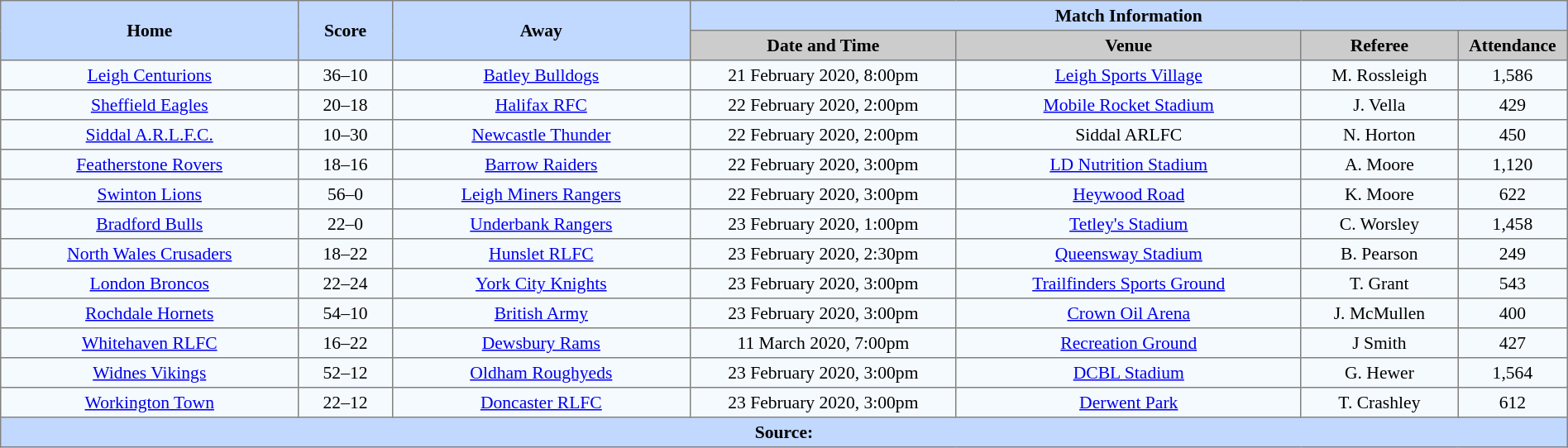<table border=1 style="border-collapse:collapse; font-size:90%; text-align:center"; cellpadding=3 cellspacing=0 width=100%>
<tr bgcolor="#c1d8ff">
<th rowspan=2 width=19%>Home</th>
<th rowspan=2 width=6%>Score</th>
<th rowspan=2 width=19%>Away</th>
<th colspan=6>Match Information</th>
</tr>
<tr bgcolor="#cccccc">
<th width=17%>Date and Time</th>
<th width=22%>Venue</th>
<th width=10%>Referee</th>
<th width=7%>Attendance</th>
</tr>
<tr bgcolor=#f5faff>
<td> <a href='#'>Leigh Centurions</a></td>
<td>36–10</td>
<td> <a href='#'>Batley Bulldogs</a></td>
<td>21 February 2020, 8:00pm</td>
<td><a href='#'>Leigh Sports Village</a></td>
<td>M. Rossleigh</td>
<td>1,586</td>
</tr>
<tr bgcolor=#f5faff>
<td> <a href='#'>Sheffield Eagles</a></td>
<td>20–18</td>
<td> <a href='#'>Halifax RFC</a></td>
<td>22 February 2020, 2:00pm</td>
<td><a href='#'>Mobile Rocket Stadium</a></td>
<td>J. Vella</td>
<td>429</td>
</tr>
<tr bgcolor=#f5faff>
<td><a href='#'>Siddal A.R.L.F.C.</a></td>
<td>10–30</td>
<td> <a href='#'>Newcastle Thunder</a></td>
<td>22 February 2020, 2:00pm</td>
<td>Siddal ARLFC</td>
<td>N. Horton</td>
<td>450</td>
</tr>
<tr bgcolor=#f5faff>
<td> <a href='#'>Featherstone Rovers</a></td>
<td>18–16</td>
<td> <a href='#'>Barrow Raiders</a></td>
<td>22 February 2020, 3:00pm</td>
<td><a href='#'>LD Nutrition Stadium</a></td>
<td>A. Moore</td>
<td>1,120</td>
</tr>
<tr bgcolor=#f5faff>
<td> <a href='#'>Swinton Lions</a></td>
<td>56–0</td>
<td><a href='#'>Leigh Miners Rangers</a></td>
<td>22 February 2020, 3:00pm</td>
<td><a href='#'>Heywood Road</a></td>
<td>K. Moore</td>
<td>622</td>
</tr>
<tr bgcolor=#f5faff>
<td> <a href='#'>Bradford Bulls</a></td>
<td>22–0</td>
<td><a href='#'>Underbank Rangers</a></td>
<td>23 February 2020, 1:00pm</td>
<td><a href='#'>Tetley's Stadium</a></td>
<td>C. Worsley</td>
<td>1,458</td>
</tr>
<tr bgcolor=#f5faff>
<td> <a href='#'>North Wales Crusaders</a></td>
<td>18–22</td>
<td> <a href='#'>Hunslet RLFC</a></td>
<td>23 February 2020, 2:30pm</td>
<td><a href='#'>Queensway Stadium</a></td>
<td>B. Pearson</td>
<td>249</td>
</tr>
<tr bgcolor=#f5faff>
<td> <a href='#'>London Broncos</a></td>
<td>22–24</td>
<td> <a href='#'>York City Knights</a></td>
<td>23 February 2020, 3:00pm</td>
<td><a href='#'>Trailfinders Sports Ground</a></td>
<td>T. Grant</td>
<td>543</td>
</tr>
<tr bgcolor=#f5faff>
<td> <a href='#'>Rochdale Hornets</a></td>
<td>54–10</td>
<td><a href='#'>British Army</a></td>
<td>23 February 2020, 3:00pm</td>
<td><a href='#'>Crown Oil Arena</a></td>
<td>J. McMullen</td>
<td>400</td>
</tr>
<tr bgcolor=#f5faff>
<td> <a href='#'>Whitehaven RLFC</a></td>
<td>16–22</td>
<td> <a href='#'>Dewsbury Rams</a></td>
<td>11 March 2020, 7:00pm</td>
<td><a href='#'>Recreation Ground</a></td>
<td>J Smith</td>
<td>427</td>
</tr>
<tr bgcolor=#f5faff>
<td> <a href='#'>Widnes Vikings</a></td>
<td>52–12</td>
<td> <a href='#'>Oldham Roughyeds</a></td>
<td>23 February 2020, 3:00pm</td>
<td><a href='#'>DCBL Stadium</a></td>
<td>G. Hewer</td>
<td>1,564</td>
</tr>
<tr bgcolor=#f5faff>
<td> <a href='#'>Workington Town</a></td>
<td>22–12</td>
<td> <a href='#'>Doncaster RLFC</a></td>
<td>23 February 2020, 3:00pm</td>
<td><a href='#'>Derwent Park</a></td>
<td>T. Crashley</td>
<td>612</td>
</tr>
<tr bgcolor=#c1d8ff>
<th colspan=7>Source:</th>
</tr>
</table>
